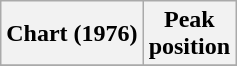<table class="wikitable sortable plainrowheaders" style="text-align:center">
<tr>
<th scope="col">Chart (1976)</th>
<th scope="col">Peak<br>position</th>
</tr>
<tr>
</tr>
</table>
